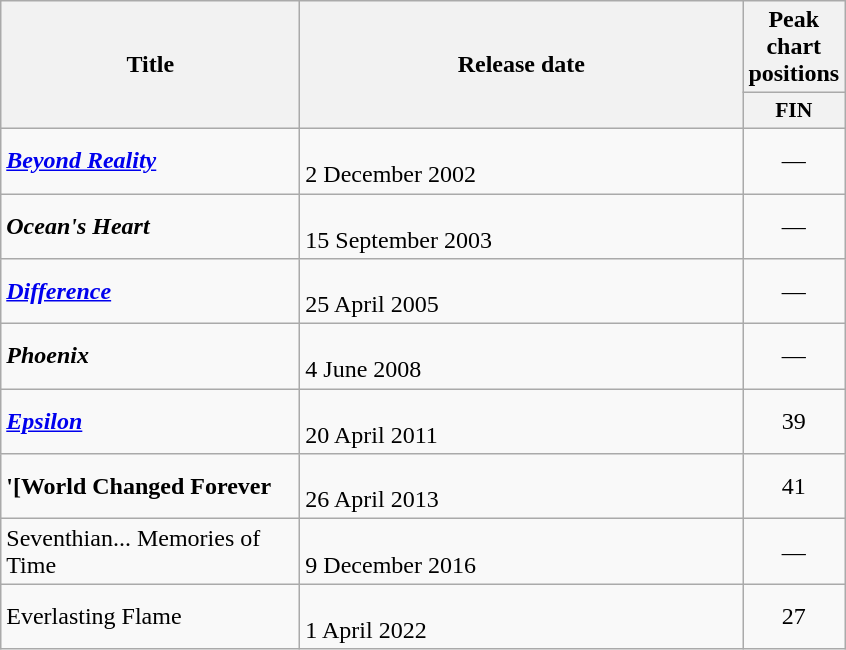<table class="wikitable sortable">
<tr>
<th scope="col" rowspan="2" style="width:12em;">Title</th>
<th scope="col" rowspan="2" style="width:18em;">Release date</th>
<th scope="col" colspan="10">Peak chart positions</th>
</tr>
<tr>
<th scope="col" style="width:2.2em;font-size:90%;">FIN<br></th>
</tr>
<tr>
<td><strong><em><a href='#'>Beyond Reality</a></em></strong></td>
<td><br>2 December 2002</td>
<td style="text-align:center;">—</td>
</tr>
<tr>
<td><strong><em>Ocean's Heart</em></strong></td>
<td><br>15 September 2003</td>
<td style="text-align:center;">—</td>
</tr>
<tr>
<td><strong><em><a href='#'>Difference</a></em></strong></td>
<td><br>25 April 2005</td>
<td style="text-align:center;">—</td>
</tr>
<tr>
<td><strong><em>Phoenix</em></strong></td>
<td><br>4 June 2008</td>
<td style="text-align:center;">—</td>
</tr>
<tr>
<td><strong><em><a href='#'>Epsilon</a></em></strong></td>
<td><br>20 April 2011</td>
<td style="text-align:center;">39</td>
</tr>
<tr>
<td><strong>'[World Changed Forever<strong><em></td>
<td><br>26 April 2013</td>
<td style="text-align:center;">41</td>
</tr>
<tr>
<td></em></strong>Seventhian... Memories of Time<strong><em></td>
<td><br>9 December 2016</td>
<td style="text-align:center;">—</td>
</tr>
<tr>
<td></em></strong>Everlasting Flame<strong><em></td>
<td><br>1 April 2022</td>
<td style="text-align:center;">27<br></td>
</tr>
</table>
